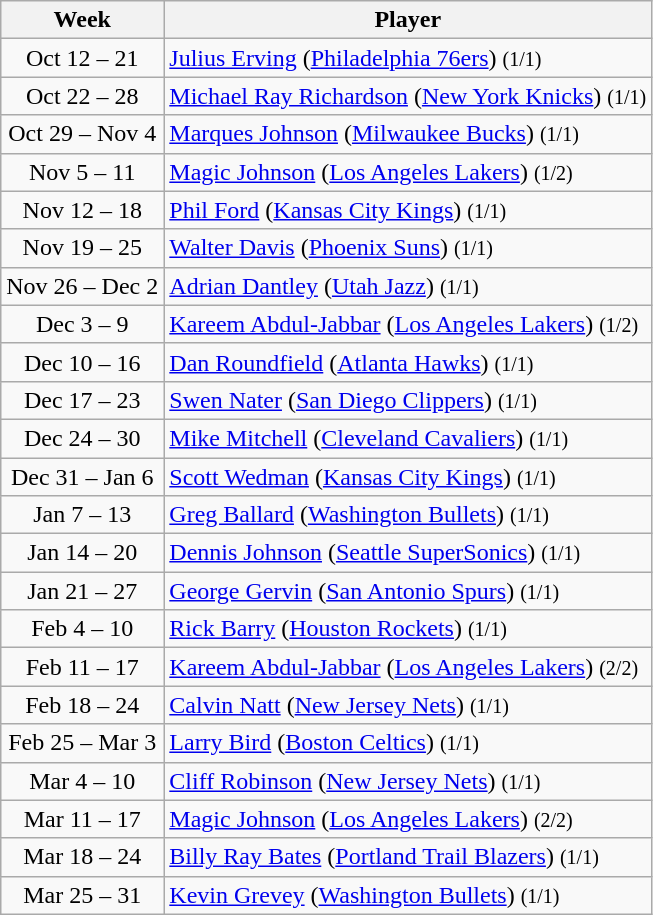<table class="wikitable">
<tr>
<th>Week</th>
<th>Player</th>
</tr>
<tr>
<td align=center>Oct 12 – 21</td>
<td><a href='#'>Julius Erving</a> (<a href='#'>Philadelphia 76ers</a>) <small>(1/1)</small></td>
</tr>
<tr>
<td align=center>Oct 22 – 28</td>
<td><a href='#'>Michael Ray Richardson</a> (<a href='#'>New York Knicks</a>) <small>(1/1)</small></td>
</tr>
<tr>
<td align=center>Oct 29 – Nov 4</td>
<td><a href='#'>Marques Johnson</a> (<a href='#'>Milwaukee Bucks</a>) <small>(1/1)</small></td>
</tr>
<tr>
<td align=center>Nov 5 – 11</td>
<td><a href='#'>Magic Johnson</a> (<a href='#'>Los Angeles Lakers</a>) <small>(1/2)</small></td>
</tr>
<tr>
<td align=center>Nov 12 – 18</td>
<td><a href='#'>Phil Ford</a> (<a href='#'>Kansas City Kings</a>) <small>(1/1)</small></td>
</tr>
<tr>
<td align=center>Nov 19 – 25</td>
<td><a href='#'>Walter Davis</a> (<a href='#'>Phoenix Suns</a>) <small>(1/1)</small></td>
</tr>
<tr>
<td align=center>Nov 26 – Dec 2</td>
<td><a href='#'>Adrian Dantley</a> (<a href='#'>Utah Jazz</a>) <small>(1/1)</small></td>
</tr>
<tr>
<td align=center>Dec 3 – 9</td>
<td><a href='#'>Kareem Abdul-Jabbar</a> (<a href='#'>Los Angeles Lakers</a>) <small>(1/2)</small></td>
</tr>
<tr>
<td align=center>Dec 10 – 16</td>
<td><a href='#'>Dan Roundfield</a> (<a href='#'>Atlanta Hawks</a>) <small>(1/1)</small></td>
</tr>
<tr>
<td align=center>Dec 17 – 23</td>
<td><a href='#'>Swen Nater</a> (<a href='#'>San Diego Clippers</a>) <small>(1/1)</small></td>
</tr>
<tr>
<td align=center>Dec 24 – 30</td>
<td><a href='#'>Mike Mitchell</a> (<a href='#'>Cleveland Cavaliers</a>) <small>(1/1)</small></td>
</tr>
<tr>
<td align=center>Dec 31 – Jan 6</td>
<td><a href='#'>Scott Wedman</a> (<a href='#'>Kansas City Kings</a>) <small>(1/1)</small></td>
</tr>
<tr>
<td align=center>Jan 7 – 13</td>
<td><a href='#'>Greg Ballard</a> (<a href='#'>Washington Bullets</a>) <small>(1/1)</small></td>
</tr>
<tr>
<td align=center>Jan 14 – 20</td>
<td><a href='#'>Dennis Johnson</a> (<a href='#'>Seattle SuperSonics</a>) <small>(1/1)</small></td>
</tr>
<tr>
<td align=center>Jan 21 – 27</td>
<td><a href='#'>George Gervin</a> (<a href='#'>San Antonio Spurs</a>) <small>(1/1)</small></td>
</tr>
<tr>
<td align=center>Feb 4 – 10</td>
<td><a href='#'>Rick Barry</a> (<a href='#'>Houston Rockets</a>) <small>(1/1)</small></td>
</tr>
<tr>
<td align=center>Feb 11 – 17</td>
<td><a href='#'>Kareem Abdul-Jabbar</a> (<a href='#'>Los Angeles Lakers</a>) <small>(2/2)</small></td>
</tr>
<tr>
<td align=center>Feb 18 – 24</td>
<td><a href='#'>Calvin Natt</a> (<a href='#'>New Jersey Nets</a>) <small>(1/1)</small></td>
</tr>
<tr>
<td align=center>Feb 25 – Mar 3</td>
<td><a href='#'>Larry Bird</a> (<a href='#'>Boston Celtics</a>) <small>(1/1)</small></td>
</tr>
<tr>
<td align=center>Mar 4 – 10</td>
<td><a href='#'>Cliff Robinson</a> (<a href='#'>New Jersey Nets</a>) <small>(1/1)</small></td>
</tr>
<tr>
<td align=center>Mar 11 – 17</td>
<td><a href='#'>Magic Johnson</a> (<a href='#'>Los Angeles Lakers</a>) <small>(2/2)</small></td>
</tr>
<tr>
<td align=center>Mar 18 – 24</td>
<td><a href='#'>Billy Ray Bates</a> (<a href='#'>Portland Trail Blazers</a>) <small>(1/1)</small></td>
</tr>
<tr>
<td align=center>Mar 25 – 31</td>
<td><a href='#'>Kevin Grevey</a> (<a href='#'>Washington Bullets</a>) <small>(1/1)</small></td>
</tr>
</table>
